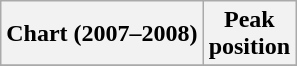<table class="wikitable sortable">
<tr>
<th align="left">Chart (2007–2008)</th>
<th align="center">Peak<br>position</th>
</tr>
<tr>
</tr>
</table>
